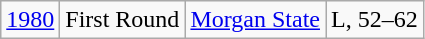<table class="wikitable">
<tr align="center">
<td><a href='#'>1980</a></td>
<td>First Round</td>
<td><a href='#'>Morgan State</a></td>
<td>L, 52–62</td>
</tr>
</table>
